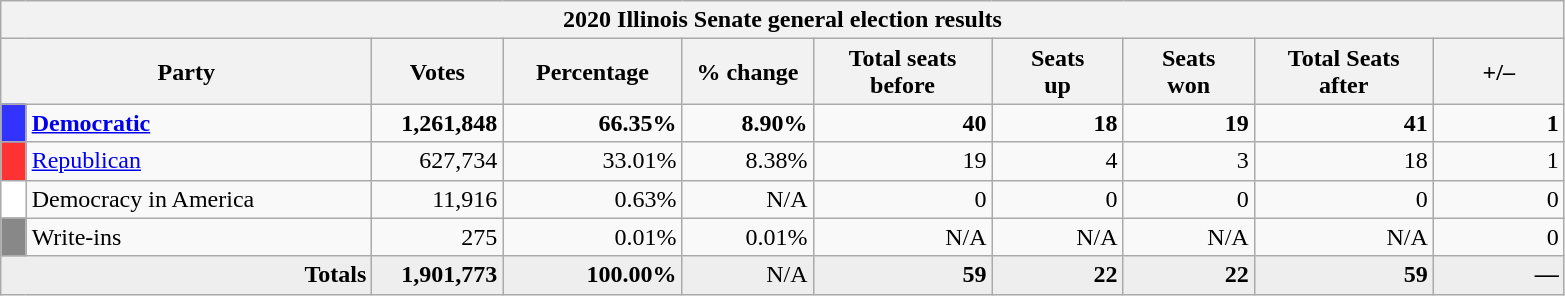<table class="wikitable">
<tr>
<th colspan="10">2020 Illinois Senate general election results</th>
</tr>
<tr style="text-align:center">
<th colspan=2 style="width: 15em">Party</th>
<th style="width: 5em">Votes</th>
<th style="width: 7em">Percentage</th>
<th style="width: 5em">% change</th>
<th style="width: 7em">Total seats before</th>
<th style="width: 5em">Seats<br>up</th>
<th style="width: 5em">Seats<br>won</th>
<th style="width: 7em">Total Seats<br>after</th>
<th style="width: 5em">+/–</th>
</tr>
<tr>
<th style="background:#33f; width:3px;"></th>
<td style="width: 130px" ><strong><a href='#'>Democratic</a></strong></td>
<td align="right" ><strong>1,261,848</strong></td>
<td align="right" ><strong>66.35%</strong></td>
<td align="right" ><strong>8.90%</strong></td>
<td align="right" ><strong>40</strong></td>
<td align="right" ><strong>18</strong></td>
<td align="right" ><strong>19</strong></td>
<td align="right" ><strong>41</strong></td>
<td align="right" ><strong>1</strong></td>
</tr>
<tr>
<th style="background:#f33; width:3px;"></th>
<td style="width: 130px"><a href='#'>Republican</a></td>
<td align="right">627,734</td>
<td align="right">33.01%</td>
<td align="right">8.38%</td>
<td style="text-align:right;">19</td>
<td style="text-align:right;">4</td>
<td style="text-align:right;">3</td>
<td style="text-align:right;">18</td>
<td style="text-align:right;">1</td>
</tr>
<tr>
<th style="background:white; width:3px;"></th>
<td style="width: 134px">Democracy in America</td>
<td align="right">11,916</td>
<td align="right">0.63%</td>
<td align="right">N/A</td>
<td style="text-align:right;">0</td>
<td style="text-align:right;">0</td>
<td style="text-align:right;">0</td>
<td style="text-align:right;">0</td>
<td style="text-align:right;"> 0</td>
</tr>
<tr>
<th style="background:#888; width:3px;"></th>
<td style="width: 130px">Write-ins</td>
<td align="right">275</td>
<td align="right">0.01%</td>
<td align="right">0.01%</td>
<td style="text-align:right;">N/A</td>
<td style="text-align:right;">N/A</td>
<td style="text-align:right;">N/A</td>
<td style="text-align:right;">N/A</td>
<td style="text-align:right;"> 0</td>
</tr>
<tr style="background:#eee; text-align:right;">
<td colspan="2"><strong>Totals</strong></td>
<td><strong>1,901,773</strong></td>
<td><strong>100.00%</strong></td>
<td>N/A</td>
<td><strong>59</strong></td>
<td><strong>22</strong></td>
<td><strong>22</strong></td>
<td><strong>59</strong></td>
<td><strong>—</strong></td>
</tr>
</table>
